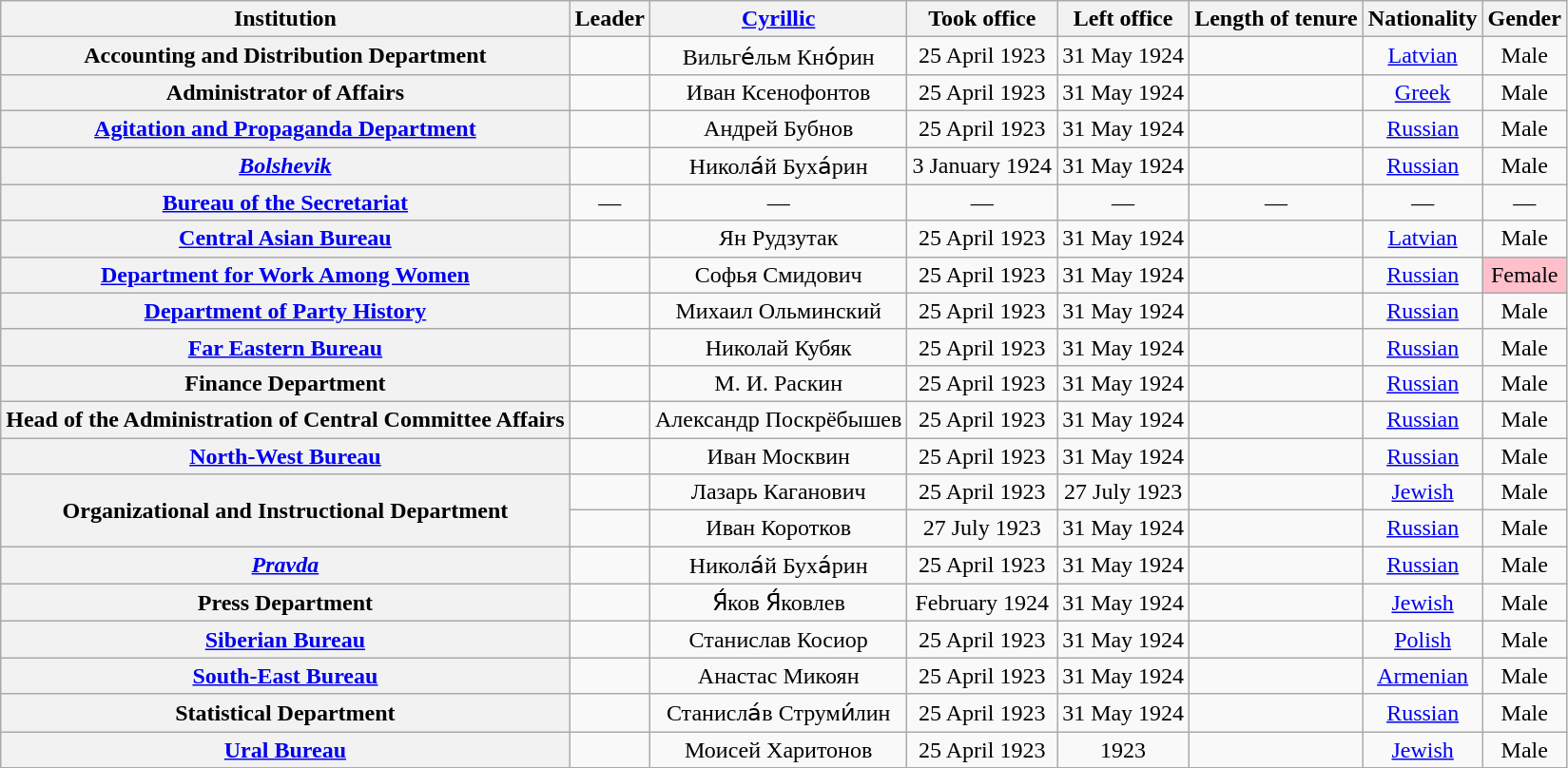<table class="wikitable sortable plainrowheaders" style=text-align:center>
<tr>
<th scope="col">Institution</th>
<th scope="col">Leader</th>
<th scope="col" class="unsortable"><a href='#'>Cyrillic</a></th>
<th scope="col">Took office</th>
<th scope="col">Left office</th>
<th scope="col">Length of tenure</th>
<th scope="col">Nationality</th>
<th scope="col">Gender</th>
</tr>
<tr>
<th scope="row">Accounting and Distribution Department</th>
<td></td>
<td>Вильге́льм Кно́рин</td>
<td>25 April 1923</td>
<td>31 May 1924</td>
<td></td>
<td><a href='#'>Latvian</a></td>
<td>Male</td>
</tr>
<tr>
<th scope="row">Administrator of Affairs</th>
<td></td>
<td>Иван Ксенофонтов</td>
<td>25 April 1923</td>
<td>31 May 1924</td>
<td></td>
<td><a href='#'>Greek</a></td>
<td>Male</td>
</tr>
<tr>
<th scope="row"><a href='#'>Agitation and Propaganda Department</a></th>
<td></td>
<td>Андрей Бубнов</td>
<td>25 April 1923</td>
<td>31 May 1924</td>
<td></td>
<td><a href='#'>Russian</a></td>
<td>Male</td>
</tr>
<tr>
<th scope="row"><em><a href='#'>Bolshevik</a></em></th>
<td></td>
<td>Никола́й Буха́рин</td>
<td>3 January 1924</td>
<td>31 May 1924</td>
<td></td>
<td><a href='#'>Russian</a></td>
<td>Male</td>
</tr>
<tr>
<th scope="row"><a href='#'>Bureau of the Secretariat</a></th>
<td>—</td>
<td>—</td>
<td>—</td>
<td>—</td>
<td>—</td>
<td>—</td>
<td>—</td>
</tr>
<tr>
<th scope="row"><a href='#'>Central Asian Bureau</a></th>
<td></td>
<td>Ян Рудзутак</td>
<td>25 April 1923</td>
<td>31 May 1924</td>
<td></td>
<td><a href='#'>Latvian</a></td>
<td>Male</td>
</tr>
<tr>
<th scope="row"><a href='#'>Department for Work Among Women</a></th>
<td></td>
<td>Софья Смидович</td>
<td>25 April 1923</td>
<td>31 May 1924</td>
<td></td>
<td><a href='#'>Russian</a></td>
<td style="background: Pink">Female</td>
</tr>
<tr>
<th scope="row"><a href='#'>Department of Party History</a></th>
<td></td>
<td>Михаил Ольминский</td>
<td>25 April 1923</td>
<td>31 May 1924</td>
<td></td>
<td><a href='#'>Russian</a></td>
<td>Male</td>
</tr>
<tr>
<th scope="row"><a href='#'>Far Eastern Bureau</a></th>
<td></td>
<td>Николай Кубяк</td>
<td>25 April 1923</td>
<td>31 May 1924</td>
<td></td>
<td><a href='#'>Russian</a></td>
<td>Male</td>
</tr>
<tr>
<th scope="row">Finance Department</th>
<td></td>
<td>М. И. Раскин</td>
<td>25 April 1923</td>
<td>31 May 1924</td>
<td></td>
<td><a href='#'>Russian</a></td>
<td>Male</td>
</tr>
<tr>
<th scope="row">Head of the Administration of Central Committee Affairs</th>
<td></td>
<td>Александр Поскрёбышев</td>
<td>25 April 1923</td>
<td>31 May 1924</td>
<td></td>
<td><a href='#'>Russian</a></td>
<td>Male</td>
</tr>
<tr>
<th scope="row"><a href='#'>North-West Bureau</a></th>
<td></td>
<td>Иван Москвин</td>
<td>25 April 1923</td>
<td>31 May 1924</td>
<td></td>
<td><a href='#'>Russian</a></td>
<td>Male</td>
</tr>
<tr>
<th rowspan="2" scope="row">Organizational and Instructional Department</th>
<td></td>
<td>Лазарь Каганович</td>
<td>25 April 1923</td>
<td>27 July 1923</td>
<td></td>
<td><a href='#'>Jewish</a></td>
<td>Male</td>
</tr>
<tr>
<td></td>
<td>Иван Коротков</td>
<td>27 July 1923</td>
<td>31 May 1924</td>
<td></td>
<td><a href='#'>Russian</a></td>
<td>Male</td>
</tr>
<tr>
<th scope="row"><em><a href='#'>Pravda</a></em></th>
<td></td>
<td>Никола́й Буха́рин</td>
<td>25 April 1923</td>
<td>31 May 1924</td>
<td></td>
<td><a href='#'>Russian</a></td>
<td>Male</td>
</tr>
<tr>
<th scope="row">Press Department</th>
<td></td>
<td>Я́ков Я́ковлев</td>
<td>February 1924</td>
<td>31 May 1924</td>
<td></td>
<td><a href='#'>Jewish</a></td>
<td>Male</td>
</tr>
<tr>
<th scope="row"><a href='#'>Siberian Bureau</a></th>
<td></td>
<td>Станислав Косиор</td>
<td>25 April 1923</td>
<td>31 May 1924</td>
<td></td>
<td><a href='#'>Polish</a></td>
<td>Male</td>
</tr>
<tr>
<th scope="row"><a href='#'>South-East Bureau</a></th>
<td></td>
<td>Анастас Микоян</td>
<td>25 April 1923</td>
<td>31 May 1924</td>
<td></td>
<td><a href='#'>Armenian</a></td>
<td>Male</td>
</tr>
<tr>
<th scope="row">Statistical Department</th>
<td></td>
<td>Станисла́в Струми́лин</td>
<td>25 April 1923</td>
<td>31 May 1924</td>
<td></td>
<td><a href='#'>Russian</a></td>
<td>Male</td>
</tr>
<tr>
<th scope="row"><a href='#'>Ural Bureau</a></th>
<td></td>
<td>Моисей Харитонов</td>
<td>25 April 1923</td>
<td>1923</td>
<td></td>
<td><a href='#'>Jewish</a></td>
<td>Male</td>
</tr>
</table>
